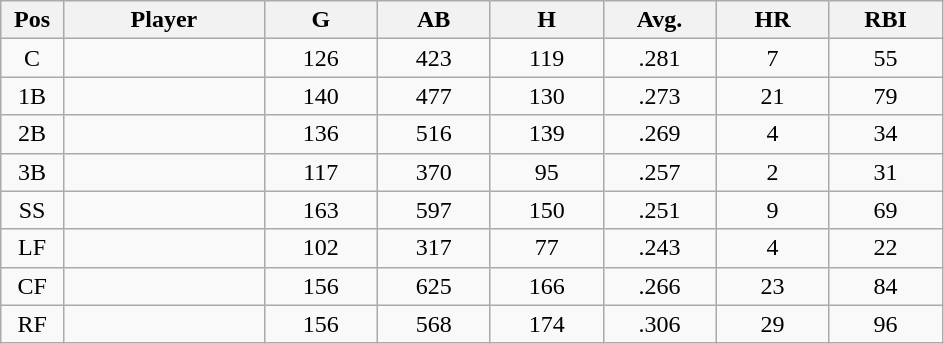<table class="wikitable sortable">
<tr>
<th bgcolor="#DDDDFF" width="5%">Pos</th>
<th bgcolor="#DDDDFF" width="16%">Player</th>
<th bgcolor="#DDDDFF" width="9%">G</th>
<th bgcolor="#DDDDFF" width="9%">AB</th>
<th bgcolor="#DDDDFF" width="9%">H</th>
<th bgcolor="#DDDDFF" width="9%">Avg.</th>
<th bgcolor="#DDDDFF" width="9%">HR</th>
<th bgcolor="#DDDDFF" width="9%">RBI</th>
</tr>
<tr align="center">
<td>C</td>
<td></td>
<td>126</td>
<td>423</td>
<td>119</td>
<td>.281</td>
<td>7</td>
<td>55</td>
</tr>
<tr align="center">
<td>1B</td>
<td></td>
<td>140</td>
<td>477</td>
<td>130</td>
<td>.273</td>
<td>21</td>
<td>79</td>
</tr>
<tr align="center">
<td>2B</td>
<td></td>
<td>136</td>
<td>516</td>
<td>139</td>
<td>.269</td>
<td>4</td>
<td>34</td>
</tr>
<tr align="center">
<td>3B</td>
<td></td>
<td>117</td>
<td>370</td>
<td>95</td>
<td>.257</td>
<td>2</td>
<td>31</td>
</tr>
<tr align="center">
<td>SS</td>
<td></td>
<td>163</td>
<td>597</td>
<td>150</td>
<td>.251</td>
<td>9</td>
<td>69</td>
</tr>
<tr align="center">
<td>LF</td>
<td></td>
<td>102</td>
<td>317</td>
<td>77</td>
<td>.243</td>
<td>4</td>
<td>22</td>
</tr>
<tr align="center">
<td>CF</td>
<td></td>
<td>156</td>
<td>625</td>
<td>166</td>
<td>.266</td>
<td>23</td>
<td>84</td>
</tr>
<tr align="center">
<td>RF</td>
<td></td>
<td>156</td>
<td>568</td>
<td>174</td>
<td>.306</td>
<td>29</td>
<td>96</td>
</tr>
</table>
